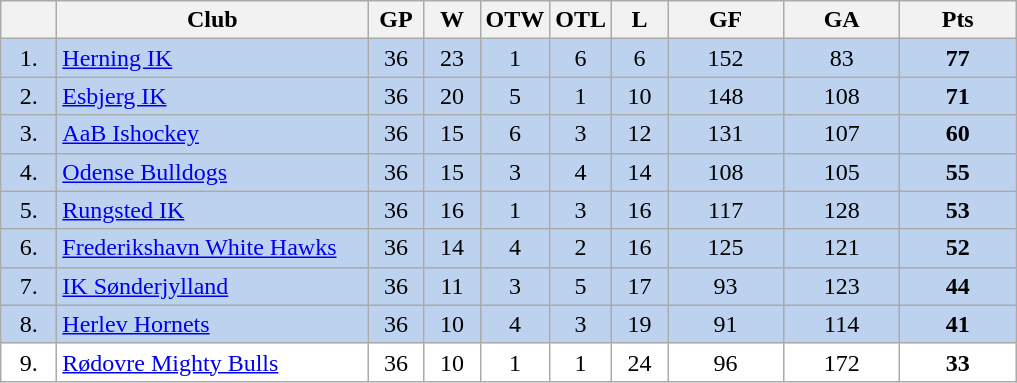<table class="wikitable">
<tr>
<th width="30"></th>
<th width="200">Club</th>
<th width="30">GP</th>
<th width="30">W</th>
<th width="30">OTW</th>
<th width="30">OTL</th>
<th width="30">L</th>
<th width="70">GF</th>
<th width="70">GA</th>
<th width="70">Pts</th>
</tr>
<tr bgcolor="#BCD2EE" align="center">
<td>1.</td>
<td align="left"><a href='#'>Herning IK</a></td>
<td>36</td>
<td>23</td>
<td>1</td>
<td>6</td>
<td>6</td>
<td>152</td>
<td>83</td>
<td><strong>77</strong></td>
</tr>
<tr bgcolor="#BCD2EE" align="center">
<td>2.</td>
<td align="left"><a href='#'>Esbjerg IK</a></td>
<td>36</td>
<td>20</td>
<td>5</td>
<td>1</td>
<td>10</td>
<td>148</td>
<td>108</td>
<td><strong>71</strong></td>
</tr>
<tr bgcolor="#BCD2EE" align="center">
<td>3.</td>
<td align="left"><a href='#'>AaB Ishockey</a></td>
<td>36</td>
<td>15</td>
<td>6</td>
<td>3</td>
<td>12</td>
<td>131</td>
<td>107</td>
<td><strong>60</strong></td>
</tr>
<tr bgcolor="#BCD2EE" align="center">
<td>4.</td>
<td align="left"><a href='#'>Odense Bulldogs</a></td>
<td>36</td>
<td>15</td>
<td>3</td>
<td>4</td>
<td>14</td>
<td>108</td>
<td>105</td>
<td><strong>55</strong></td>
</tr>
<tr bgcolor="#BCD2EE" align="center">
<td>5.</td>
<td align="left"><a href='#'>Rungsted IK</a></td>
<td>36</td>
<td>16</td>
<td>1</td>
<td>3</td>
<td>16</td>
<td>117</td>
<td>128</td>
<td><strong>53</strong></td>
</tr>
<tr bgcolor="#BCD2EE" align="center">
<td>6.</td>
<td align="left"><a href='#'>Frederikshavn White Hawks</a></td>
<td>36</td>
<td>14</td>
<td>4</td>
<td>2</td>
<td>16</td>
<td>125</td>
<td>121</td>
<td><strong>52</strong></td>
</tr>
<tr bgcolor="#BCD2EE" align="center">
<td>7.</td>
<td align="left"><a href='#'>IK Sønderjylland</a></td>
<td>36</td>
<td>11</td>
<td>3</td>
<td>5</td>
<td>17</td>
<td>93</td>
<td>123</td>
<td><strong>44</strong></td>
</tr>
<tr bgcolor="#BCD2EE" align="center">
<td>8.</td>
<td align="left"><a href='#'>Herlev Hornets</a></td>
<td>36</td>
<td>10</td>
<td>4</td>
<td>3</td>
<td>19</td>
<td>91</td>
<td>114</td>
<td><strong>41</strong></td>
</tr>
<tr bgcolor="#FFFFFF" align="center">
<td>9.</td>
<td align="left"><a href='#'>Rødovre Mighty Bulls</a></td>
<td>36</td>
<td>10</td>
<td>1</td>
<td>1</td>
<td>24</td>
<td>96</td>
<td>172</td>
<td><strong>33</strong></td>
</tr>
</table>
